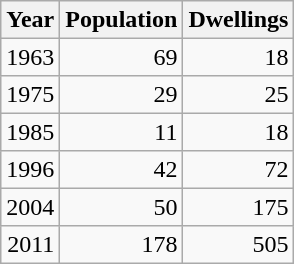<table class="wikitable" style="line-height:1.1em;">
<tr>
<th>Year</th>
<th>Population</th>
<th>Dwellings</th>
</tr>
<tr align="right">
<td>1963</td>
<td>69</td>
<td>18</td>
</tr>
<tr align="right">
<td>1975</td>
<td>29</td>
<td>25</td>
</tr>
<tr align="right">
<td>1985</td>
<td>11</td>
<td>18</td>
</tr>
<tr align="right">
<td>1996</td>
<td>42</td>
<td>72</td>
</tr>
<tr align="right">
<td>2004</td>
<td>50</td>
<td>175</td>
</tr>
<tr align="right">
<td>2011</td>
<td>178</td>
<td>505</td>
</tr>
</table>
